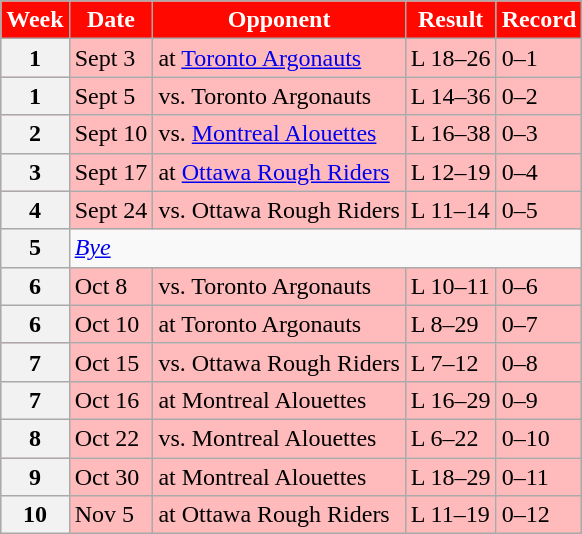<table class="wikitable sortable">
<tr>
<th style="background:#FF0800;color:white;">Week</th>
<th style="background:#FF0800;color:white;">Date</th>
<th style="background:#FF0800;color:white;">Opponent</th>
<th style="background:#FF0800;color:white;">Result</th>
<th style="background:#FF0800;color:white;">Record</th>
</tr>
<tr style="background:#ffbbbb">
<th>1</th>
<td>Sept 3</td>
<td>at <a href='#'>Toronto Argonauts</a></td>
<td>L 18–26</td>
<td>0–1</td>
</tr>
<tr style="background:#ffbbbb">
<th>1</th>
<td>Sept 5</td>
<td>vs. Toronto Argonauts</td>
<td>L 14–36</td>
<td>0–2</td>
</tr>
<tr style="background:#ffbbbb">
<th>2</th>
<td>Sept 10</td>
<td>vs. <a href='#'>Montreal Alouettes</a></td>
<td>L 16–38</td>
<td>0–3</td>
</tr>
<tr style="background:#ffbbbb">
<th>3</th>
<td>Sept 17</td>
<td>at <a href='#'>Ottawa Rough Riders</a></td>
<td>L 12–19</td>
<td>0–4</td>
</tr>
<tr style="background:#ffbbbb">
<th>4</th>
<td>Sept 24</td>
<td>vs. Ottawa Rough Riders</td>
<td>L 11–14</td>
<td>0–5</td>
</tr>
<tr>
<th>5</th>
<td colspan=7><em><a href='#'>Bye</a></em></td>
</tr>
<tr style="background:#ffbbbb">
<th>6</th>
<td>Oct 8</td>
<td>vs. Toronto Argonauts</td>
<td>L 10–11</td>
<td>0–6</td>
</tr>
<tr style="background:#ffbbbb">
<th>6</th>
<td>Oct 10</td>
<td>at Toronto Argonauts</td>
<td>L 8–29</td>
<td>0–7</td>
</tr>
<tr style="background:#ffbbbb">
<th>7</th>
<td>Oct 15</td>
<td>vs. Ottawa Rough Riders</td>
<td>L 7–12</td>
<td>0–8</td>
</tr>
<tr style="background:#ffbbbb">
<th>7</th>
<td>Oct 16</td>
<td>at Montreal Alouettes</td>
<td>L 16–29</td>
<td>0–9</td>
</tr>
<tr style="background:#ffbbbb">
<th>8</th>
<td>Oct 22</td>
<td>vs. Montreal Alouettes</td>
<td>L 6–22</td>
<td>0–10</td>
</tr>
<tr style="background:#ffbbbb">
<th>9</th>
<td>Oct 30</td>
<td>at Montreal Alouettes</td>
<td>L 18–29</td>
<td>0–11</td>
</tr>
<tr style="background:#ffbbbb">
<th>10</th>
<td>Nov 5</td>
<td>at Ottawa Rough Riders</td>
<td>L 11–19</td>
<td>0–12</td>
</tr>
</table>
